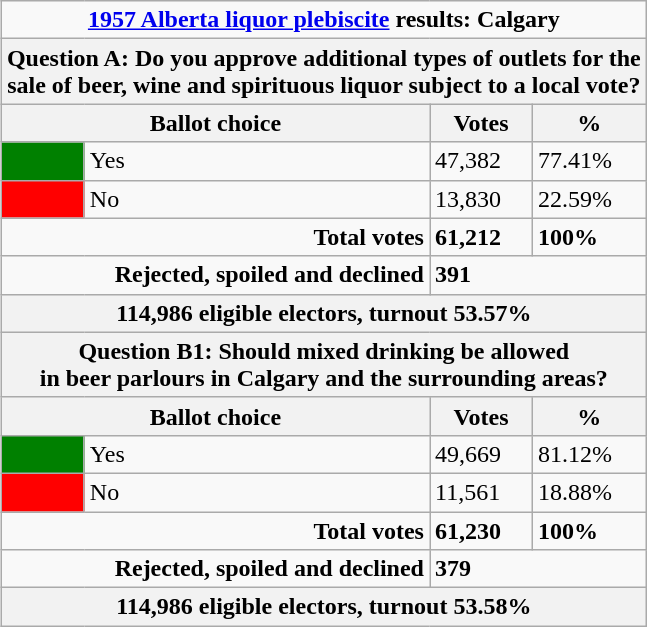<table class="wikitable" align=right>
<tr>
<td colspan=4 align=center><strong><a href='#'>1957 Alberta liquor plebiscite</a> results: Calgary</strong></td>
</tr>
<tr>
<th colspan=4>Question A: Do you approve additional types of outlets for the<br> sale of beer, wine and spirituous liquor subject to a local vote?</th>
</tr>
<tr>
<th colspan=2>Ballot choice</th>
<th>Votes</th>
<th>%</th>
</tr>
<tr>
<td bgcolor=green></td>
<td>Yes</td>
<td>47,382</td>
<td>77.41%</td>
</tr>
<tr>
<td bgcolor=red></td>
<td>No</td>
<td>13,830</td>
<td>22.59%</td>
</tr>
<tr>
<td align=right colspan=2><strong>Total votes</strong></td>
<td><strong>61,212</strong></td>
<td><strong>100%</strong></td>
</tr>
<tr>
<td align=right colspan=2><strong>Rejected, spoiled and declined</strong></td>
<td colspan=2><strong>391</strong></td>
</tr>
<tr>
<th colspan=4>114,986 eligible electors, turnout 53.57%</th>
</tr>
<tr>
<th colspan=4>Question B1: Should mixed drinking be allowed<br>in beer parlours in Calgary and the surrounding areas?</th>
</tr>
<tr>
<th colspan=2>Ballot choice</th>
<th>Votes</th>
<th>%</th>
</tr>
<tr>
<td bgcolor=green></td>
<td>Yes</td>
<td>49,669</td>
<td>81.12%</td>
</tr>
<tr>
<td bgcolor=red></td>
<td>No</td>
<td>11,561</td>
<td>18.88%</td>
</tr>
<tr>
<td align=right colspan=2><strong>Total votes</strong></td>
<td><strong>61,230</strong></td>
<td><strong>100%</strong></td>
</tr>
<tr>
<td align=right colspan=2><strong>Rejected, spoiled and declined</strong></td>
<td colspan=2><strong>379</strong></td>
</tr>
<tr>
<th colspan=4>114,986 eligible electors, turnout 53.58%</th>
</tr>
</table>
